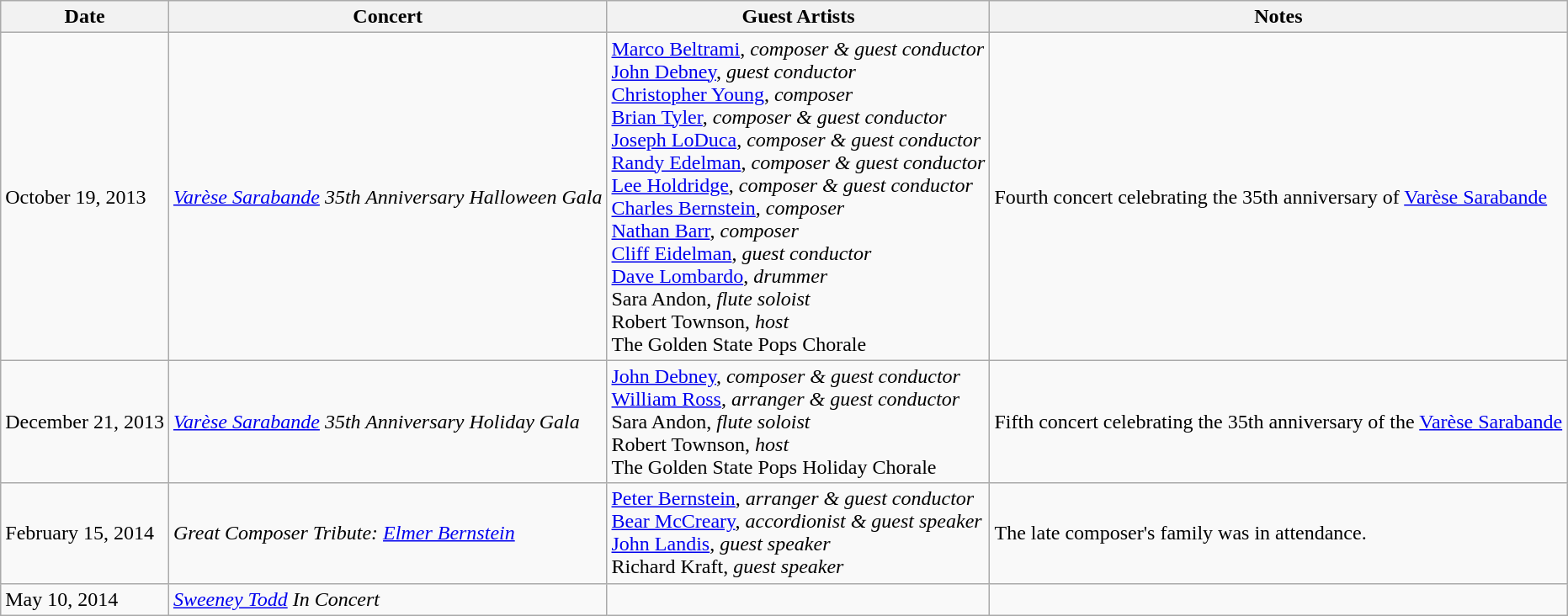<table class="wikitable">
<tr>
<th>Date</th>
<th>Concert</th>
<th>Guest Artists</th>
<th>Notes</th>
</tr>
<tr>
<td>October 19, 2013</td>
<td><em><a href='#'>Varèse Sarabande</a> 35th Anniversary Halloween Gala</em></td>
<td><a href='#'>Marco Beltrami</a>, <em>composer & guest conductor</em> <br> <a href='#'>John Debney</a>, <em>guest conductor</em> <br> <a href='#'>Christopher Young</a>, <em>composer</em> <br> <a href='#'>Brian Tyler</a>, <em>composer & guest conductor</em> <br> <a href='#'>Joseph LoDuca</a>, <em>composer & guest conductor</em> <br> <a href='#'>Randy Edelman</a>, <em>composer & guest conductor</em> <br> <a href='#'>Lee Holdridge</a>, <em>composer & guest conductor</em> <br> <a href='#'>Charles Bernstein</a>, <em>composer</em> <br> <a href='#'>Nathan Barr</a>, <em>composer</em> <br>  <a href='#'>Cliff Eidelman</a>, <em>guest conductor</em> <br> <a href='#'>Dave Lombardo</a>, <em>drummer</em> <br> Sara Andon, <em>flute soloist</em> <br> Robert Townson, <em>host</em> <br> The Golden State Pops Chorale</td>
<td>Fourth concert celebrating the 35th anniversary of <a href='#'>Varèse Sarabande</a></td>
</tr>
<tr>
<td>December 21, 2013</td>
<td><em><a href='#'>Varèse Sarabande</a> 35th Anniversary Holiday Gala</em></td>
<td><a href='#'>John Debney</a>, <em>composer & guest conductor</em> <br> <a href='#'>William Ross</a>, <em>arranger & guest conductor</em> <br> Sara Andon, <em>flute soloist</em> <br> Robert Townson, <em>host</em> <br> The Golden State Pops Holiday Chorale</td>
<td>Fifth concert celebrating the 35th anniversary of the <a href='#'>Varèse Sarabande</a></td>
</tr>
<tr>
<td>February 15, 2014</td>
<td><em>Great Composer Tribute: <a href='#'>Elmer Bernstein</a></em></td>
<td><a href='#'>Peter Bernstein</a>, <em>arranger & guest conductor</em> <br> <a href='#'>Bear McCreary</a>, <em>accordionist & guest speaker</em> <br> <a href='#'>John Landis</a>, <em>guest speaker</em> <br> Richard Kraft, <em>guest speaker</em></td>
<td>The late composer's family was in attendance.</td>
</tr>
<tr>
<td>May 10, 2014</td>
<td><em><a href='#'>Sweeney Todd</a> In Concert</em></td>
<td></td>
<td></td>
</tr>
</table>
